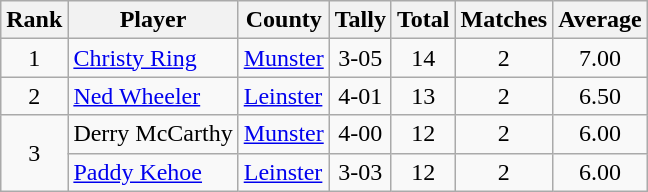<table class="wikitable">
<tr>
<th>Rank</th>
<th>Player</th>
<th>County</th>
<th>Tally</th>
<th>Total</th>
<th>Matches</th>
<th>Average</th>
</tr>
<tr>
<td rowspan=1 align=center>1</td>
<td><a href='#'>Christy Ring</a></td>
<td><a href='#'>Munster</a></td>
<td align=center>3-05</td>
<td align=center>14</td>
<td align=center>2</td>
<td align=center>7.00</td>
</tr>
<tr>
<td rowspan=1 align=center>2</td>
<td><a href='#'>Ned Wheeler</a></td>
<td><a href='#'>Leinster</a></td>
<td align=center>4-01</td>
<td align=center>13</td>
<td align=center>2</td>
<td align=center>6.50</td>
</tr>
<tr>
<td rowspan=2 align=center>3</td>
<td>Derry McCarthy</td>
<td><a href='#'>Munster</a></td>
<td align=center>4-00</td>
<td align=center>12</td>
<td align=center>2</td>
<td align=center>6.00</td>
</tr>
<tr>
<td><a href='#'>Paddy Kehoe</a></td>
<td><a href='#'>Leinster</a></td>
<td align=center>3-03</td>
<td align=center>12</td>
<td align=center>2</td>
<td align=center>6.00</td>
</tr>
</table>
